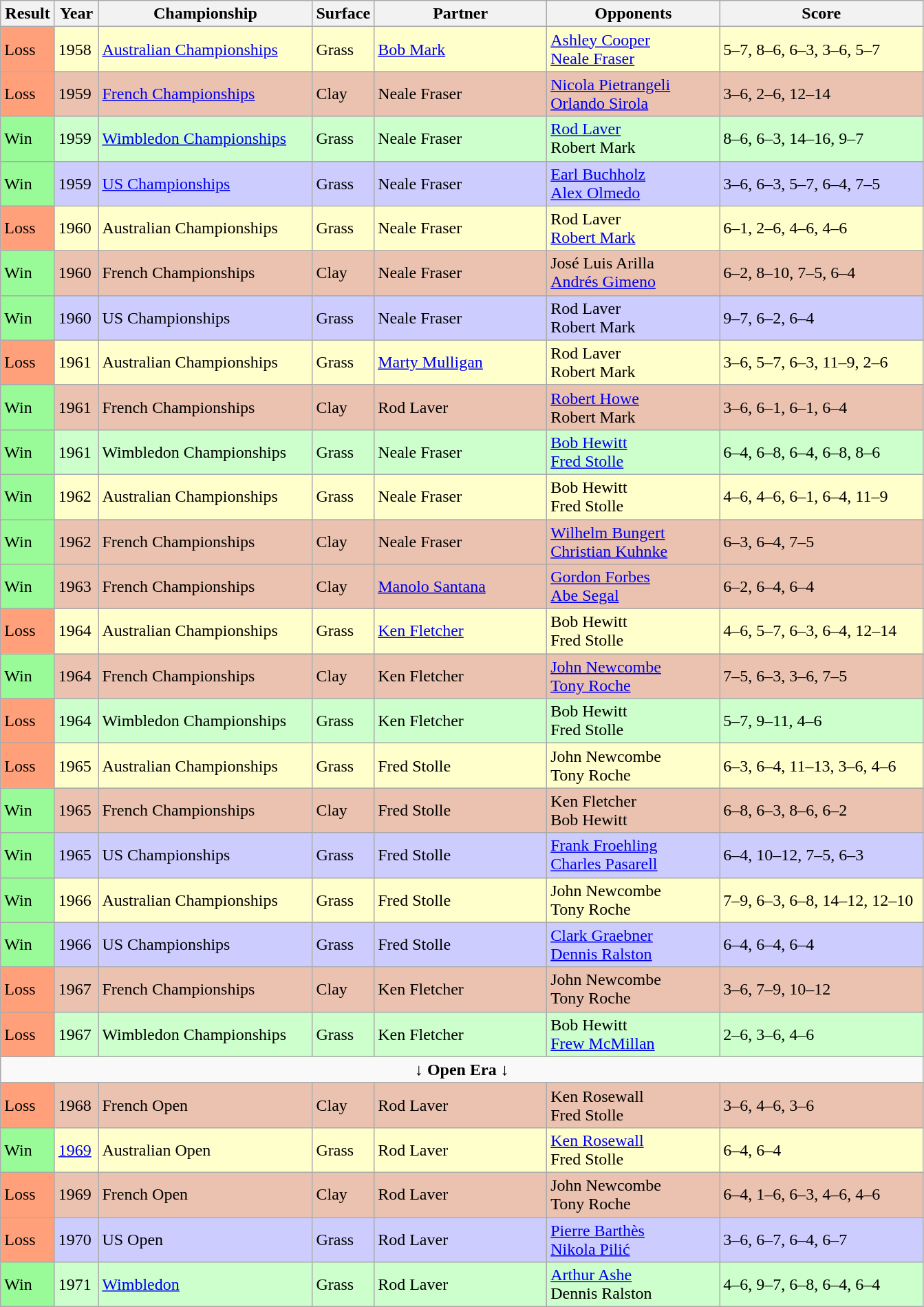<table class="sortable wikitable">
<tr>
<th style="width:45px">Result</th>
<th style="width:35px">Year</th>
<th style="width:200px">Championship</th>
<th style="width:50px">Surface</th>
<th style="width:160px">Partner</th>
<th style="width:160px">Opponents</th>
<th style="width:190px" class="unsortable">Score</th>
</tr>
<tr style="background:#ffc;">
<td style="background:#ffa07a;">Loss</td>
<td>1958</td>
<td><a href='#'>Australian Championships</a></td>
<td>Grass</td>
<td> <a href='#'>Bob Mark</a></td>
<td> <a href='#'>Ashley Cooper</a> <br> <a href='#'>Neale Fraser</a></td>
<td>5–7, 8–6, 6–3, 3–6, 5–7</td>
</tr>
<tr style="background:#ebc2af;">
<td style="background:#ffa07a;">Loss</td>
<td>1959</td>
<td><a href='#'>French Championships</a></td>
<td>Clay</td>
<td> Neale Fraser</td>
<td> <a href='#'>Nicola Pietrangeli</a> <br> <a href='#'>Orlando Sirola</a></td>
<td>3–6, 2–6, 12–14</td>
</tr>
<tr style="background:#cfc;">
<td style="background:#98fb98;">Win</td>
<td>1959</td>
<td><a href='#'>Wimbledon Championships</a></td>
<td>Grass</td>
<td> Neale Fraser</td>
<td> <a href='#'>Rod Laver</a> <br>  Robert Mark</td>
<td>8–6, 6–3, 14–16, 9–7</td>
</tr>
<tr style="background:#ccf;">
<td style="background:#98fb98;">Win</td>
<td>1959</td>
<td><a href='#'>US Championships</a></td>
<td>Grass</td>
<td> Neale Fraser</td>
<td> <a href='#'>Earl Buchholz</a> <br>  <a href='#'>Alex Olmedo</a></td>
<td>3–6, 6–3, 5–7, 6–4, 7–5</td>
</tr>
<tr style="background:#ffc;">
<td style="background:#ffa07a;">Loss</td>
<td>1960</td>
<td>Australian Championships</td>
<td>Grass</td>
<td> Neale Fraser</td>
<td> Rod Laver <br>  <a href='#'>Robert Mark</a></td>
<td>6–1, 2–6, 4–6, 4–6</td>
</tr>
<tr style="background:#ebc2af;">
<td style="background:#98fb98;">Win</td>
<td>1960</td>
<td>French Championships</td>
<td>Clay</td>
<td> Neale Fraser</td>
<td> José Luis Arilla <br>  <a href='#'>Andrés Gimeno</a></td>
<td>6–2, 8–10, 7–5, 6–4</td>
</tr>
<tr style="background:#ccf;">
<td style="background:#98fb98;">Win</td>
<td>1960</td>
<td>US Championships</td>
<td>Grass</td>
<td> Neale Fraser</td>
<td> Rod Laver <br>  Robert Mark</td>
<td>9–7, 6–2, 6–4</td>
</tr>
<tr style="background:#ffc;">
<td style="background:#ffa07a;">Loss</td>
<td>1961</td>
<td>Australian Championships</td>
<td>Grass</td>
<td> <a href='#'>Marty Mulligan</a></td>
<td> Rod Laver <br>  Robert Mark</td>
<td>3–6, 5–7, 6–3, 11–9, 2–6</td>
</tr>
<tr style="background:#ebc2af;">
<td style="background:#98fb98;">Win</td>
<td>1961</td>
<td>French Championships</td>
<td>Clay</td>
<td> Rod Laver</td>
<td> <a href='#'>Robert Howe</a> <br>  Robert Mark</td>
<td>3–6, 6–1, 6–1, 6–4</td>
</tr>
<tr style="background:#cfc;">
<td style="background:#98fb98;">Win</td>
<td>1961</td>
<td>Wimbledon Championships</td>
<td>Grass</td>
<td> Neale Fraser</td>
<td> <a href='#'>Bob Hewitt</a> <br>  <a href='#'>Fred Stolle</a></td>
<td>6–4, 6–8, 6–4, 6–8, 8–6</td>
</tr>
<tr style="background:#ffc;">
<td style="background:#98fb98;">Win</td>
<td>1962</td>
<td>Australian Championships</td>
<td>Grass</td>
<td> Neale Fraser</td>
<td> Bob Hewitt <br>  Fred Stolle</td>
<td>4–6, 4–6, 6–1, 6–4, 11–9</td>
</tr>
<tr style="background:#ebc2af;">
<td style="background:#98fb98;">Win</td>
<td>1962</td>
<td>French Championships</td>
<td>Clay</td>
<td> Neale Fraser</td>
<td> <a href='#'>Wilhelm Bungert</a> <br>  <a href='#'>Christian Kuhnke</a></td>
<td>6–3, 6–4, 7–5</td>
</tr>
<tr style="background:#ebc2af;">
<td style="background:#98fb98;">Win</td>
<td>1963</td>
<td>French Championships</td>
<td>Clay</td>
<td> <a href='#'>Manolo Santana</a></td>
<td> <a href='#'>Gordon Forbes</a> <br>  <a href='#'>Abe Segal</a></td>
<td>6–2, 6–4, 6–4</td>
</tr>
<tr style="background:#ffc;">
<td style="background:#ffa07a;">Loss</td>
<td>1964</td>
<td>Australian Championships</td>
<td>Grass</td>
<td> <a href='#'>Ken Fletcher</a></td>
<td> Bob Hewitt <br>  Fred Stolle</td>
<td>4–6, 5–7, 6–3, 6–4, 12–14</td>
</tr>
<tr style="background:#ebc2af;">
<td style="background:#98fb98;">Win</td>
<td>1964</td>
<td>French Championships</td>
<td>Clay</td>
<td> Ken Fletcher</td>
<td> <a href='#'>John Newcombe</a> <br>  <a href='#'>Tony Roche</a></td>
<td>7–5, 6–3, 3–6, 7–5</td>
</tr>
<tr style="background:#cfc;">
<td style="background:#ffa07a;">Loss</td>
<td>1964</td>
<td>Wimbledon Championships</td>
<td>Grass</td>
<td> Ken Fletcher</td>
<td> Bob Hewitt <br>  Fred Stolle</td>
<td>5–7, 9–11, 4–6</td>
</tr>
<tr style="background:#ffc;">
<td style="background:#ffa07a;">Loss</td>
<td>1965</td>
<td>Australian Championships</td>
<td>Grass</td>
<td> Fred Stolle</td>
<td> John Newcombe <br>  Tony Roche</td>
<td>6–3, 6–4, 11–13, 3–6, 4–6</td>
</tr>
<tr style="background:#ebc2af;">
<td style="background:#98fb98;">Win</td>
<td>1965</td>
<td>French Championships</td>
<td>Clay</td>
<td> Fred Stolle</td>
<td> Ken Fletcher <br>  Bob Hewitt</td>
<td>6–8, 6–3, 8–6, 6–2</td>
</tr>
<tr style="background:#ccf;">
<td style="background:#98fb98;">Win</td>
<td>1965</td>
<td>US Championships</td>
<td>Grass</td>
<td> Fred Stolle</td>
<td> <a href='#'>Frank Froehling</a> <br>  <a href='#'>Charles Pasarell</a></td>
<td>6–4, 10–12, 7–5, 6–3</td>
</tr>
<tr style="background:#ffc;">
<td style="background:#98fb98;">Win</td>
<td>1966</td>
<td>Australian Championships</td>
<td>Grass</td>
<td> Fred Stolle</td>
<td> John Newcombe <br>  Tony Roche</td>
<td>7–9, 6–3, 6–8, 14–12, 12–10</td>
</tr>
<tr style="background:#ccf;">
<td style="background:#98fb98;">Win</td>
<td>1966</td>
<td>US Championships</td>
<td>Grass</td>
<td> Fred Stolle</td>
<td> <a href='#'>Clark Graebner</a> <br>  <a href='#'>Dennis Ralston</a></td>
<td>6–4, 6–4, 6–4</td>
</tr>
<tr style="background:#ebc2af;">
<td style="background:#ffa07a;">Loss</td>
<td>1967</td>
<td>French Championships</td>
<td>Clay</td>
<td> Ken Fletcher</td>
<td> John Newcombe <br>  Tony Roche</td>
<td>3–6, 7–9, 10–12</td>
</tr>
<tr style="background:#cfc;">
<td style="background:#ffa07a;">Loss</td>
<td>1967</td>
<td>Wimbledon Championships</td>
<td>Grass</td>
<td> Ken Fletcher</td>
<td> Bob Hewitt <br>  <a href='#'>Frew McMillan</a></td>
<td>2–6, 3–6, 4–6</td>
</tr>
<tr>
<td style="text-align:center;" colspan="7"><strong>↓ Open Era ↓</strong></td>
</tr>
<tr style="background:#ebc2af;">
<td style="background:#ffa07a;">Loss</td>
<td>1968</td>
<td>French Open</td>
<td>Clay</td>
<td> Rod Laver</td>
<td> Ken Rosewall <br>  Fred Stolle</td>
<td>3–6, 4–6, 3–6</td>
</tr>
<tr style="background:#ffc;">
<td style="background:#98fb98;">Win</td>
<td><a href='#'>1969</a></td>
<td>Australian Open</td>
<td>Grass</td>
<td> Rod Laver</td>
<td> <a href='#'>Ken Rosewall</a> <br>  Fred Stolle</td>
<td>6–4, 6–4</td>
</tr>
<tr style="background:#ebc2af;">
<td style="background:#ffa07a;">Loss</td>
<td>1969</td>
<td>French Open</td>
<td>Clay</td>
<td> Rod Laver</td>
<td> John Newcombe <br>  Tony Roche</td>
<td>6–4, 1–6, 6–3, 4–6, 4–6</td>
</tr>
<tr style="background:#ccf;">
<td style="background:#ffa07a;">Loss</td>
<td>1970</td>
<td>US Open</td>
<td>Grass</td>
<td> Rod Laver</td>
<td> <a href='#'>Pierre Barthès</a> <br>  <a href='#'>Nikola Pilić</a></td>
<td>3–6, 6–7, 6–4, 6–7</td>
</tr>
<tr style="background:#cfc;">
<td style="background:#98fb98;">Win</td>
<td>1971</td>
<td><a href='#'>Wimbledon</a></td>
<td>Grass</td>
<td> Rod Laver</td>
<td> <a href='#'>Arthur Ashe</a> <br>  Dennis Ralston</td>
<td>4–6, 9–7, 6–8, 6–4, 6–4</td>
</tr>
</table>
